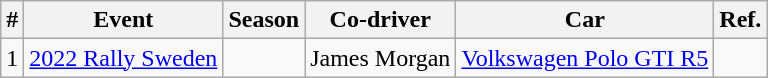<table class="wikitable">
<tr>
<th>#</th>
<th>Event</th>
<th>Season</th>
<th>Co-driver</th>
<th>Car</th>
<th>Ref.</th>
</tr>
<tr>
<td>1</td>
<td> <a href='#'>2022 Rally Sweden</a></td>
<td></td>
<td> James Morgan</td>
<td><a href='#'>Volkswagen Polo GTI R5</a></td>
<td align="center"></td>
</tr>
</table>
